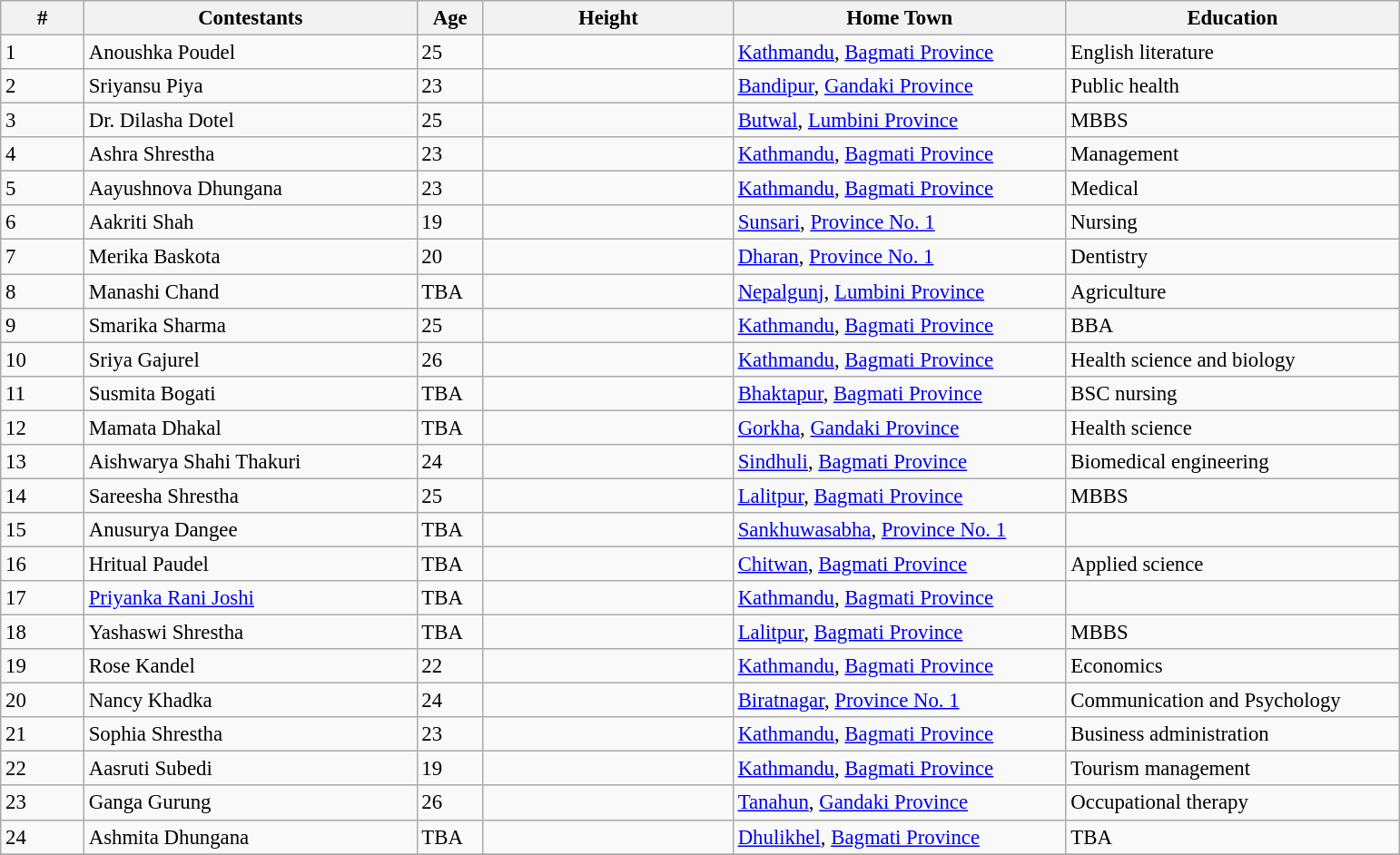<table class="wikitable sortable" style="font-size: 95%;">
<tr>
<th style="width:05%;">#</th>
<th style="width:20%;">Contestants</th>
<th style="width:04%;">Age</th>
<th style="width:15%;">Height</th>
<th style="width:20%;">Home Town</th>
<th style="width:20%;">Education</th>
</tr>
<tr>
<td>1</td>
<td>Anoushka Poudel</td>
<td>25</td>
<td></td>
<td><a href='#'>Kathmandu</a>, <a href='#'>Bagmati Province</a></td>
<td>English literature</td>
</tr>
<tr>
<td>2</td>
<td>Sriyansu Piya</td>
<td>23</td>
<td></td>
<td><a href='#'>Bandipur</a>, <a href='#'>Gandaki Province</a></td>
<td>Public health</td>
</tr>
<tr>
<td>3</td>
<td>Dr. Dilasha Dotel</td>
<td>25</td>
<td></td>
<td><a href='#'>Butwal</a>, <a href='#'>Lumbini Province</a></td>
<td>MBBS</td>
</tr>
<tr>
<td>4</td>
<td>Ashra Shrestha</td>
<td>23</td>
<td></td>
<td><a href='#'>Kathmandu</a>, <a href='#'>Bagmati Province</a></td>
<td>Management</td>
</tr>
<tr>
<td>5</td>
<td>Aayushnova Dhungana</td>
<td>23</td>
<td></td>
<td><a href='#'>Kathmandu</a>, <a href='#'>Bagmati Province</a></td>
<td>Medical</td>
</tr>
<tr>
<td>6</td>
<td>Aakriti Shah</td>
<td>19</td>
<td></td>
<td><a href='#'>Sunsari</a>, <a href='#'>Province No. 1</a></td>
<td>Nursing</td>
</tr>
<tr>
<td>7</td>
<td>Merika Baskota</td>
<td>20</td>
<td></td>
<td><a href='#'>Dharan</a>, <a href='#'>Province No. 1</a></td>
<td>Dentistry</td>
</tr>
<tr>
<td>8</td>
<td>Manashi Chand</td>
<td>TBA</td>
<td></td>
<td><a href='#'>Nepalgunj</a>, <a href='#'>Lumbini Province</a></td>
<td>Agriculture</td>
</tr>
<tr>
<td>9</td>
<td>Smarika Sharma</td>
<td>25</td>
<td></td>
<td><a href='#'>Kathmandu</a>, <a href='#'>Bagmati Province</a></td>
<td>BBA</td>
</tr>
<tr>
<td>10</td>
<td>Sriya Gajurel</td>
<td>26</td>
<td></td>
<td><a href='#'>Kathmandu</a>, <a href='#'>Bagmati Province</a></td>
<td>Health science and biology</td>
</tr>
<tr>
<td>11</td>
<td>Susmita Bogati</td>
<td>TBA</td>
<td></td>
<td><a href='#'>Bhaktapur</a>, <a href='#'>Bagmati Province</a></td>
<td>BSC nursing</td>
</tr>
<tr>
<td>12</td>
<td>Mamata Dhakal</td>
<td>TBA</td>
<td></td>
<td><a href='#'>Gorkha</a>, <a href='#'>Gandaki Province</a></td>
<td>Health science</td>
</tr>
<tr>
<td>13</td>
<td>Aishwarya Shahi Thakuri</td>
<td>24</td>
<td></td>
<td><a href='#'>Sindhuli</a>, <a href='#'>Bagmati Province</a></td>
<td>Biomedical engineering</td>
</tr>
<tr>
<td>14</td>
<td>Sareesha Shrestha</td>
<td>25</td>
<td></td>
<td><a href='#'>Lalitpur</a>, <a href='#'>Bagmati Province</a></td>
<td>MBBS</td>
</tr>
<tr>
<td>15</td>
<td>Anusurya Dangee</td>
<td>TBA</td>
<td></td>
<td><a href='#'>Sankhuwasabha</a>, <a href='#'>Province No. 1</a></td>
<td></td>
</tr>
<tr>
<td>16</td>
<td>Hritual Paudel</td>
<td>TBA</td>
<td></td>
<td><a href='#'>Chitwan</a>, <a href='#'>Bagmati Province</a></td>
<td>Applied science</td>
</tr>
<tr>
<td>17</td>
<td><a href='#'>Priyanka Rani Joshi</a></td>
<td>TBA</td>
<td></td>
<td><a href='#'>Kathmandu</a>, <a href='#'>Bagmati Province</a></td>
<td></td>
</tr>
<tr>
<td>18</td>
<td>Yashaswi Shrestha</td>
<td>TBA</td>
<td></td>
<td><a href='#'>Lalitpur</a>, <a href='#'>Bagmati Province</a></td>
<td>MBBS</td>
</tr>
<tr>
<td>19</td>
<td>Rose Kandel</td>
<td>22</td>
<td></td>
<td><a href='#'>Kathmandu</a>, <a href='#'>Bagmati Province</a></td>
<td>Economics</td>
</tr>
<tr>
<td>20</td>
<td>Nancy Khadka</td>
<td>24</td>
<td></td>
<td><a href='#'>Biratnagar</a>, <a href='#'>Province No. 1</a></td>
<td>Communication and Psychology</td>
</tr>
<tr>
<td>21</td>
<td>Sophia Shrestha</td>
<td>23</td>
<td></td>
<td><a href='#'>Kathmandu</a>, <a href='#'>Bagmati Province</a></td>
<td>Business administration</td>
</tr>
<tr>
<td>22</td>
<td>Aasruti Subedi</td>
<td>19</td>
<td></td>
<td><a href='#'>Kathmandu</a>, <a href='#'>Bagmati Province</a></td>
<td>Tourism management</td>
</tr>
<tr>
<td>23</td>
<td>Ganga Gurung</td>
<td>26</td>
<td></td>
<td><a href='#'>Tanahun</a>, <a href='#'>Gandaki Province</a></td>
<td>Occupational therapy</td>
</tr>
<tr>
<td>24</td>
<td>Ashmita Dhungana</td>
<td>TBA</td>
<td></td>
<td><a href='#'>Dhulikhel</a>, <a href='#'>Bagmati Province</a></td>
<td>TBA</td>
</tr>
<tr>
</tr>
</table>
